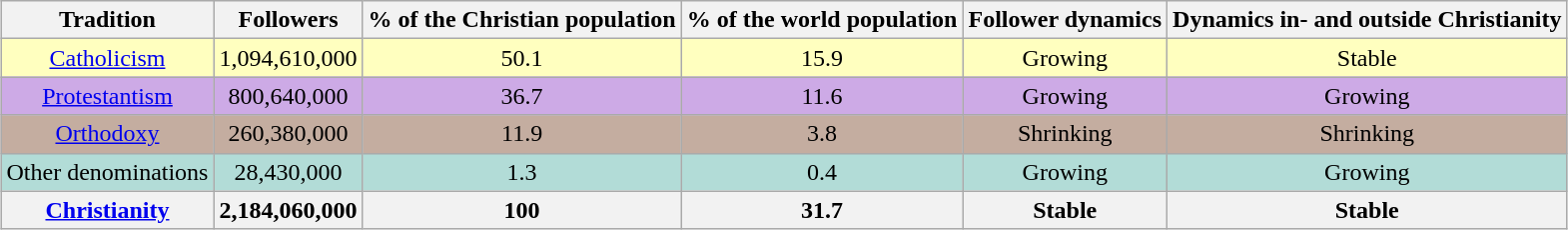<table class="wikitable sortable" style="margin:1em auto; text-align:center">
<tr>
<th cyrus="col">Tradition</th>
<th scope="col">Followers</th>
<th scope="col">% of the Christian population</th>
<th scope="col">% of the world population</th>
<th scope="col">Follower dynamics</th>
<th scope="col">Dynamics in- and outside Christianity</th>
</tr>
<tr style="background: #FFFFBF">
<td><a href='#'>Catholicism</a></td>
<td>1,094,610,000</td>
<td>50.1</td>
<td>15.9</td>
<td> Growing</td>
<td> Stable</td>
</tr>
<tr style="background: #cdaae6">
<td><a href='#'>Protestantism</a></td>
<td>800,640,000</td>
<td>36.7</td>
<td>11.6</td>
<td> Growing</td>
<td> Growing</td>
</tr>
<tr style="background: #c4ada0">
<td><a href='#'>Orthodoxy</a></td>
<td>260,380,000</td>
<td>11.9</td>
<td>3.8</td>
<td> Shrinking</td>
<td> Shrinking</td>
</tr>
<tr style="background: #b2dcd7">
<td>Other denominations</td>
<td>28,430,000</td>
<td>1.3</td>
<td>0.4</td>
<td> Growing</td>
<td> Growing</td>
</tr>
<tr>
<th><a href='#'>Christianity</a></th>
<th>2,184,060,000</th>
<th>100</th>
<th>31.7</th>
<th> Stable</th>
<th> Stable</th>
</tr>
</table>
